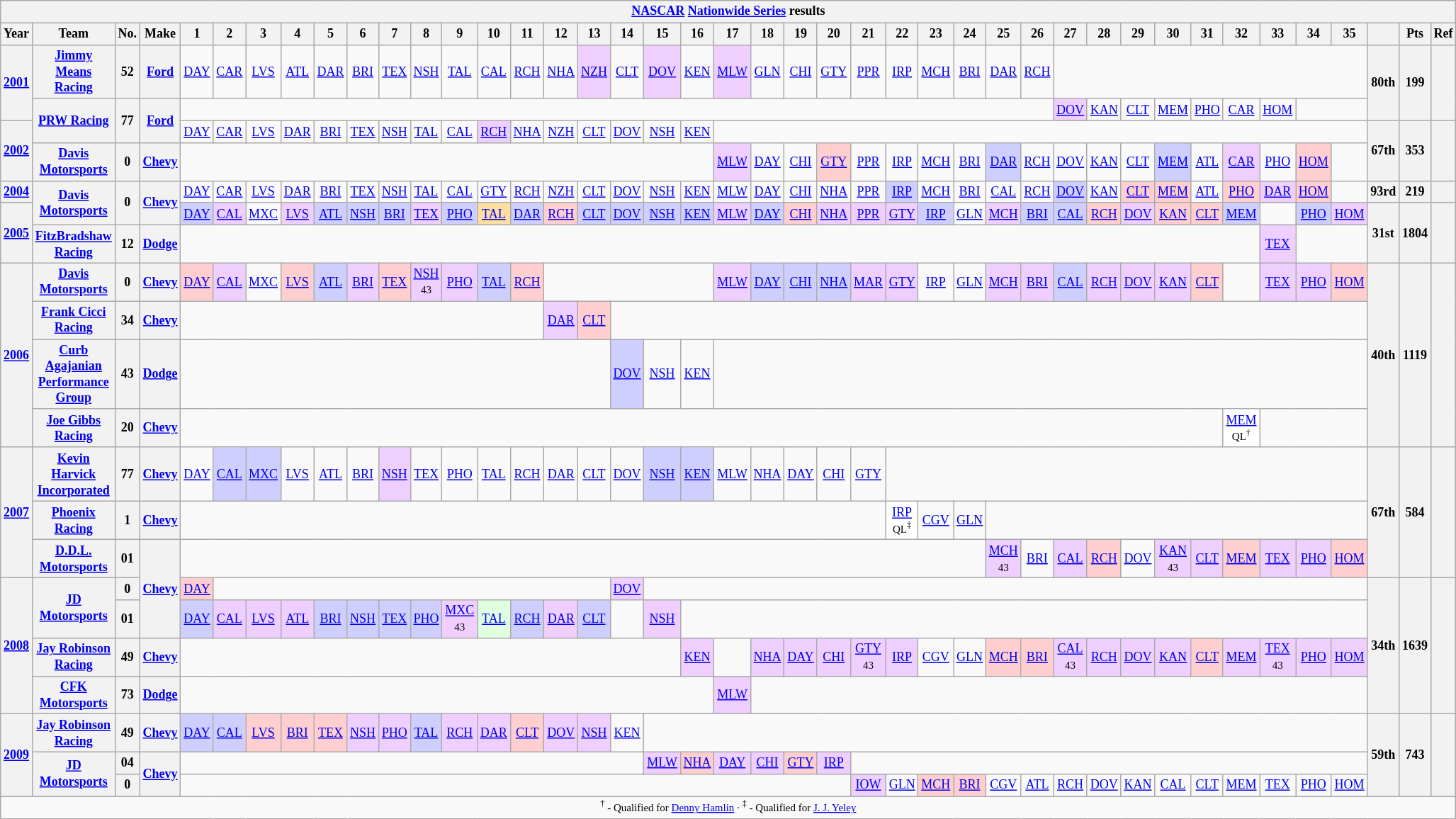<table class="wikitable" style="text-align:center; font-size:75%">
<tr>
<th colspan=42><a href='#'>NASCAR</a> <a href='#'>Nationwide Series</a> results</th>
</tr>
<tr>
<th>Year</th>
<th>Team</th>
<th>No.</th>
<th>Make</th>
<th>1</th>
<th>2</th>
<th>3</th>
<th>4</th>
<th>5</th>
<th>6</th>
<th>7</th>
<th>8</th>
<th>9</th>
<th>10</th>
<th>11</th>
<th>12</th>
<th>13</th>
<th>14</th>
<th>15</th>
<th>16</th>
<th>17</th>
<th>18</th>
<th>19</th>
<th>20</th>
<th>21</th>
<th>22</th>
<th>23</th>
<th>24</th>
<th>25</th>
<th>26</th>
<th>27</th>
<th>28</th>
<th>29</th>
<th>30</th>
<th>31</th>
<th>32</th>
<th>33</th>
<th>34</th>
<th>35</th>
<th></th>
<th>Pts</th>
<th>Ref</th>
</tr>
<tr>
<th rowspan=2><a href='#'>2001</a></th>
<th><a href='#'>Jimmy Means Racing</a></th>
<th>52</th>
<th><a href='#'>Ford</a></th>
<td><a href='#'>DAY</a></td>
<td><a href='#'>CAR</a></td>
<td><a href='#'>LVS</a></td>
<td><a href='#'>ATL</a></td>
<td><a href='#'>DAR</a></td>
<td><a href='#'>BRI</a></td>
<td><a href='#'>TEX</a></td>
<td><a href='#'>NSH</a></td>
<td><a href='#'>TAL</a></td>
<td><a href='#'>CAL</a></td>
<td><a href='#'>RCH</a></td>
<td><a href='#'>NHA</a></td>
<td style="background:#EFCFFF;"><a href='#'>NZH</a><br></td>
<td><a href='#'>CLT</a></td>
<td style="background:#EFCFFF;"><a href='#'>DOV</a><br></td>
<td><a href='#'>KEN</a></td>
<td style="background:#EFCFFF;"><a href='#'>MLW</a><br></td>
<td><a href='#'>GLN</a></td>
<td><a href='#'>CHI</a></td>
<td><a href='#'>GTY</a></td>
<td><a href='#'>PPR</a></td>
<td><a href='#'>IRP</a></td>
<td><a href='#'>MCH</a></td>
<td><a href='#'>BRI</a></td>
<td><a href='#'>DAR</a></td>
<td><a href='#'>RCH</a></td>
<td colspan=9></td>
<th rowspan=2>80th</th>
<th rowspan=2>199</th>
<th rowspan=2></th>
</tr>
<tr>
<th rowspan=2><a href='#'>PRW Racing</a></th>
<th rowspan=2>77</th>
<th rowspan=2><a href='#'>Ford</a></th>
<td colspan=26></td>
<td style="background:#EFCFFF;"><a href='#'>DOV</a><br></td>
<td><a href='#'>KAN</a></td>
<td><a href='#'>CLT</a></td>
<td><a href='#'>MEM</a></td>
<td><a href='#'>PHO</a></td>
<td><a href='#'>CAR</a></td>
<td><a href='#'>HOM</a></td>
<td colspan=2></td>
</tr>
<tr>
<th rowspan=2><a href='#'>2002</a></th>
<td><a href='#'>DAY</a></td>
<td><a href='#'>CAR</a></td>
<td><a href='#'>LVS</a></td>
<td><a href='#'>DAR</a></td>
<td><a href='#'>BRI</a></td>
<td><a href='#'>TEX</a></td>
<td><a href='#'>NSH</a></td>
<td><a href='#'>TAL</a></td>
<td><a href='#'>CAL</a></td>
<td style="background:#EFCFFF;"><a href='#'>RCH</a><br></td>
<td><a href='#'>NHA</a></td>
<td><a href='#'>NZH</a></td>
<td><a href='#'>CLT</a></td>
<td><a href='#'>DOV</a></td>
<td><a href='#'>NSH</a></td>
<td><a href='#'>KEN</a></td>
<td colspan=19></td>
<th rowspan=2>67th</th>
<th rowspan=2>353</th>
<th rowspan=2></th>
</tr>
<tr>
<th><a href='#'>Davis Motorsports</a></th>
<th>0</th>
<th><a href='#'>Chevy</a></th>
<td colspan=16></td>
<td style="background:#EFCFFF;"><a href='#'>MLW</a><br></td>
<td><a href='#'>DAY</a></td>
<td><a href='#'>CHI</a></td>
<td style="background:#FFCFCF;"><a href='#'>GTY</a><br></td>
<td><a href='#'>PPR</a></td>
<td><a href='#'>IRP</a></td>
<td><a href='#'>MCH</a></td>
<td><a href='#'>BRI</a></td>
<td style="background:#CFCFFF;"><a href='#'>DAR</a><br></td>
<td><a href='#'>RCH</a></td>
<td><a href='#'>DOV</a></td>
<td><a href='#'>KAN</a></td>
<td><a href='#'>CLT</a></td>
<td style="background:#CFCFFF;"><a href='#'>MEM</a><br></td>
<td><a href='#'>ATL</a></td>
<td style="background:#EFCFFF;"><a href='#'>CAR</a><br></td>
<td><a href='#'>PHO</a></td>
<td style="background:#FFCFCF;"><a href='#'>HOM</a><br></td>
<td></td>
</tr>
<tr>
<th><a href='#'>2004</a></th>
<th rowspan=2><a href='#'>Davis Motorsports</a></th>
<th rowspan=2>0</th>
<th rowspan=2><a href='#'>Chevy</a></th>
<td><a href='#'>DAY</a></td>
<td><a href='#'>CAR</a></td>
<td><a href='#'>LVS</a></td>
<td><a href='#'>DAR</a></td>
<td><a href='#'>BRI</a></td>
<td><a href='#'>TEX</a></td>
<td><a href='#'>NSH</a></td>
<td><a href='#'>TAL</a></td>
<td><a href='#'>CAL</a></td>
<td><a href='#'>GTY</a></td>
<td><a href='#'>RCH</a></td>
<td><a href='#'>NZH</a></td>
<td><a href='#'>CLT</a></td>
<td><a href='#'>DOV</a></td>
<td><a href='#'>NSH</a></td>
<td><a href='#'>KEN</a></td>
<td><a href='#'>MLW</a></td>
<td><a href='#'>DAY</a></td>
<td><a href='#'>CHI</a></td>
<td><a href='#'>NHA</a></td>
<td><a href='#'>PPR</a></td>
<td style="background:#CFCFFF;"><a href='#'>IRP</a><br></td>
<td><a href='#'>MCH</a></td>
<td><a href='#'>BRI</a></td>
<td><a href='#'>CAL</a></td>
<td><a href='#'>RCH</a></td>
<td style="background:#CFCFFF;"><a href='#'>DOV</a><br></td>
<td><a href='#'>KAN</a></td>
<td style="background:#FFCFCF;"><a href='#'>CLT</a><br></td>
<td style="background:#FFCFCF;"><a href='#'>MEM</a><br></td>
<td><a href='#'>ATL</a></td>
<td style="background:#FFCFCF;"><a href='#'>PHO</a><br></td>
<td style="background:#EFCFFF;"><a href='#'>DAR</a><br></td>
<td style="background:#FFCFCF;"><a href='#'>HOM</a><br></td>
<td></td>
<th>93rd</th>
<th>219</th>
<th></th>
</tr>
<tr>
<th rowspan=2><a href='#'>2005</a></th>
<td style="background:#CFCFFF;"><a href='#'>DAY</a><br></td>
<td style="background:#EFCFFF;"><a href='#'>CAL</a><br></td>
<td><a href='#'>MXC</a></td>
<td style="background:#EFCFFF;"><a href='#'>LVS</a><br></td>
<td style="background:#CFCFFF;"><a href='#'>ATL</a><br></td>
<td style="background:#CFCFFF;"><a href='#'>NSH</a><br></td>
<td style="background:#CFCFFF;"><a href='#'>BRI</a><br></td>
<td style="background:#EFCFFF;"><a href='#'>TEX</a><br></td>
<td style="background:#CFCFFF;"><a href='#'>PHO</a><br></td>
<td style="background:#FFDF9F;"><a href='#'>TAL</a><br></td>
<td style="background:#CFCFFF;"><a href='#'>DAR</a><br></td>
<td style="background:#FFCFCF;"><a href='#'>RCH</a><br></td>
<td style="background:#CFCFFF;"><a href='#'>CLT</a><br></td>
<td style="background:#CFCFFF;"><a href='#'>DOV</a><br></td>
<td style="background:#CFCFFF;"><a href='#'>NSH</a><br></td>
<td style="background:#CFCFFF;"><a href='#'>KEN</a><br></td>
<td style="background:#EFCFFF;"><a href='#'>MLW</a><br></td>
<td style="background:#CFCFFF;"><a href='#'>DAY</a><br></td>
<td style="background:#FFCFCF;"><a href='#'>CHI</a><br></td>
<td style="background:#EFCFFF;"><a href='#'>NHA</a><br></td>
<td style="background:#EFCFFF;"><a href='#'>PPR</a><br></td>
<td style="background:#EFCFFF;"><a href='#'>GTY</a><br></td>
<td style="background:#CFCFFF;"><a href='#'>IRP</a><br></td>
<td><a href='#'>GLN</a></td>
<td style="background:#EFCFFF;"><a href='#'>MCH</a><br></td>
<td style="background:#CFCFFF;"><a href='#'>BRI</a><br></td>
<td style="background:#CFCFFF;"><a href='#'>CAL</a><br></td>
<td style="background:#FFCFCF;"><a href='#'>RCH</a><br></td>
<td style="background:#EFCFFF;"><a href='#'>DOV</a><br></td>
<td style="background:#FFCFCF;"><a href='#'>KAN</a><br></td>
<td style="background:#FFCFCF;"><a href='#'>CLT</a><br></td>
<td style="background:#CFCFFF;"><a href='#'>MEM</a><br></td>
<td></td>
<td style="background:#CFCFFF;"><a href='#'>PHO</a><br></td>
<td style="background:#EFCFFF;"><a href='#'>HOM</a><br></td>
<th rowspan=2>31st</th>
<th rowspan=2>1804</th>
<th rowspan=2></th>
</tr>
<tr>
<th><a href='#'>FitzBradshaw Racing</a></th>
<th>12</th>
<th><a href='#'>Dodge</a></th>
<td colspan=32></td>
<td style="background:#EFCFFF;"><a href='#'>TEX</a><br></td>
<td colspan=2></td>
</tr>
<tr>
<th rowspan=4><a href='#'>2006</a></th>
<th><a href='#'>Davis Motorsports</a></th>
<th>0</th>
<th><a href='#'>Chevy</a></th>
<td style="background:#FFCFCF;"><a href='#'>DAY</a><br></td>
<td style="background:#EFCFFF;"><a href='#'>CAL</a><br></td>
<td><a href='#'>MXC</a></td>
<td style="background:#FFCFCF;"><a href='#'>LVS</a><br></td>
<td style="background:#CFCFFF;"><a href='#'>ATL</a><br></td>
<td style="background:#EFCFFF;"><a href='#'>BRI</a><br></td>
<td style="background:#FFCFCF;"><a href='#'>TEX</a><br></td>
<td style="background:#EFCFFF;"><a href='#'>NSH</a><br><small>43</small></td>
<td style="background:#EFCFFF;"><a href='#'>PHO</a><br></td>
<td style="background:#CFCFFF;"><a href='#'>TAL</a><br></td>
<td style="background:#FFCFCF;"><a href='#'>RCH</a><br></td>
<td colspan=5></td>
<td style="background:#EFCFFF;"><a href='#'>MLW</a><br></td>
<td style="background:#CFCFFF;"><a href='#'>DAY</a><br></td>
<td style="background:#CFCFFF;"><a href='#'>CHI</a><br></td>
<td style="background:#CFCFFF;"><a href='#'>NHA</a><br></td>
<td style="background:#EFCFFF;"><a href='#'>MAR</a><br></td>
<td style="background:#EFCFFF;"><a href='#'>GTY</a><br></td>
<td><a href='#'>IRP</a></td>
<td><a href='#'>GLN</a></td>
<td style="background:#EFCFFF;"><a href='#'>MCH</a><br></td>
<td style="background:#EFCFFF;"><a href='#'>BRI</a><br></td>
<td style="background:#CFCFFF;"><a href='#'>CAL</a><br></td>
<td style="background:#EFCFFF;"><a href='#'>RCH</a><br></td>
<td style="background:#EFCFFF;"><a href='#'>DOV</a><br></td>
<td style="background:#EFCFFF;"><a href='#'>KAN</a><br></td>
<td style="background:#FFCFCF;"><a href='#'>CLT</a><br></td>
<td></td>
<td style="background:#EFCFFF;"><a href='#'>TEX</a><br></td>
<td style="background:#EFCFFF;"><a href='#'>PHO</a><br></td>
<td style="background:#FFCFCF;"><a href='#'>HOM</a><br></td>
<th rowspan=4>40th</th>
<th rowspan=4>1119</th>
<th rowspan=4></th>
</tr>
<tr>
<th><a href='#'>Frank Cicci Racing</a></th>
<th>34</th>
<th><a href='#'>Chevy</a></th>
<td colspan=11></td>
<td style="background:#EFCFFF;"><a href='#'>DAR</a><br></td>
<td style="background:#FFCFCF;"><a href='#'>CLT</a><br></td>
<td colspan=22></td>
</tr>
<tr>
<th><a href='#'>Curb Agajanian Performance Group</a></th>
<th>43</th>
<th><a href='#'>Dodge</a></th>
<td colspan=13></td>
<td style="background:#CFCFFF;"><a href='#'>DOV</a><br></td>
<td><a href='#'>NSH</a></td>
<td><a href='#'>KEN</a></td>
<td colspan=19></td>
</tr>
<tr>
<th><a href='#'>Joe Gibbs Racing</a></th>
<th>20</th>
<th><a href='#'>Chevy</a></th>
<td colspan=31></td>
<td style="background:#FFFFFF;"><a href='#'>MEM</a><br><small>QL<sup>†</sup></small></td>
<td colspan=3></td>
</tr>
<tr>
<th rowspan=3><a href='#'>2007</a></th>
<th><a href='#'>Kevin Harvick Incorporated</a></th>
<th>77</th>
<th><a href='#'>Chevy</a></th>
<td><a href='#'>DAY</a></td>
<td style="background:#CFCFFF;"><a href='#'>CAL</a><br></td>
<td style="background:#CFCFFF;"><a href='#'>MXC</a><br></td>
<td><a href='#'>LVS</a></td>
<td><a href='#'>ATL</a></td>
<td><a href='#'>BRI</a></td>
<td style="background:#EFCFFF;"><a href='#'>NSH</a><br></td>
<td><a href='#'>TEX</a></td>
<td><a href='#'>PHO</a></td>
<td><a href='#'>TAL</a></td>
<td><a href='#'>RCH</a></td>
<td><a href='#'>DAR</a></td>
<td><a href='#'>CLT</a></td>
<td><a href='#'>DOV</a></td>
<td style="background:#CFCFFF;"><a href='#'>NSH</a><br></td>
<td style="background:#CFCFFF;"><a href='#'>KEN</a><br></td>
<td><a href='#'>MLW</a></td>
<td><a href='#'>NHA</a></td>
<td><a href='#'>DAY</a></td>
<td><a href='#'>CHI</a></td>
<td><a href='#'>GTY</a></td>
<td colspan=14></td>
<th rowspan=3>67th</th>
<th rowspan=3>584</th>
<th rowspan=3></th>
</tr>
<tr>
<th><a href='#'>Phoenix Racing</a></th>
<th>1</th>
<th><a href='#'>Chevy</a></th>
<td colspan=21></td>
<td style="background:#FFFFFF;"><a href='#'>IRP</a><br><small>QL<sup>‡</sup></small></td>
<td><a href='#'>CGV</a></td>
<td><a href='#'>GLN</a></td>
<td colspan=11></td>
</tr>
<tr>
<th><a href='#'>D.D.L. Motorsports</a></th>
<th>01</th>
<th rowspan=3><a href='#'>Chevy</a></th>
<td colspan=24></td>
<td style="background:#EFCFFF;"><a href='#'>MCH</a><br><small>43</small></td>
<td><a href='#'>BRI</a></td>
<td style="background:#EFCFFF;"><a href='#'>CAL</a><br></td>
<td style="background:#FFCFCF;"><a href='#'>RCH</a><br></td>
<td><a href='#'>DOV</a></td>
<td style="background:#EFCFFF;"><a href='#'>KAN</a><br><small>43</small></td>
<td style="background:#EFCFFF;"><a href='#'>CLT</a><br></td>
<td style="background:#FFCFCF;"><a href='#'>MEM</a><br></td>
<td style="background:#EFCFFF;"><a href='#'>TEX</a><br></td>
<td style="background:#EFCFFF;"><a href='#'>PHO</a><br></td>
<td style="background:#FFCFCF;"><a href='#'>HOM</a><br></td>
</tr>
<tr>
<th rowspan=4><a href='#'>2008</a></th>
<th rowspan=2><a href='#'>JD Motorsports</a></th>
<th>0</th>
<td style="background:#FFCFCF;"><a href='#'>DAY</a><br></td>
<td colspan=12></td>
<td style="background:#EFCFFF;"><a href='#'>DOV</a><br></td>
<td colspan=21></td>
<th rowspan=4>34th</th>
<th rowspan=4>1639</th>
<th rowspan=4></th>
</tr>
<tr>
<th>01</th>
<td style="background:#CFCFFF;"><a href='#'>DAY</a><br></td>
<td style="background:#EFCFFF;"><a href='#'>CAL</a><br></td>
<td style="background:#EFCFFF;"><a href='#'>LVS</a><br></td>
<td style="background:#EFCFFF;"><a href='#'>ATL</a><br></td>
<td style="background:#CFCFFF;"><a href='#'>BRI</a><br></td>
<td style="background:#CFCFFF;"><a href='#'>NSH</a><br></td>
<td style="background:#CFCFFF;"><a href='#'>TEX</a><br></td>
<td style="background:#CFCFFF;"><a href='#'>PHO</a><br></td>
<td style="background:#EFCFFF;"><a href='#'>MXC</a><br><small>43</small></td>
<td style="background:#DFFFDF;"><a href='#'>TAL</a><br></td>
<td style="background:#CFCFFF;"><a href='#'>RCH</a><br></td>
<td style="background:#EFCFFF;"><a href='#'>DAR</a><br></td>
<td style="background:#CFCFFF;"><a href='#'>CLT</a><br></td>
<td></td>
<td style="background:#EFCFFF;"><a href='#'>NSH</a><br></td>
<td colspan=20></td>
</tr>
<tr>
<th><a href='#'>Jay Robinson Racing</a></th>
<th>49</th>
<th><a href='#'>Chevy</a></th>
<td colspan=15></td>
<td style="background:#EFCFFF;"><a href='#'>KEN</a><br></td>
<td></td>
<td style="background:#EFCFFF;"><a href='#'>NHA</a><br></td>
<td style="background:#EFCFFF;"><a href='#'>DAY</a><br></td>
<td style="background:#EFCFFF;"><a href='#'>CHI</a><br></td>
<td style="background:#EFCFFF;"><a href='#'>GTY</a><br><small>43</small></td>
<td style="background:#EFCFFF;"><a href='#'>IRP</a><br></td>
<td><a href='#'>CGV</a></td>
<td><a href='#'>GLN</a></td>
<td style="background:#FFCFCF;"><a href='#'>MCH</a><br></td>
<td style="background:#FFCFCF;"><a href='#'>BRI</a><br></td>
<td style="background:#EFCFFF;"><a href='#'>CAL</a><br><small>43</small></td>
<td style="background:#EFCFFF;"><a href='#'>RCH</a><br></td>
<td style="background:#EFCFFF;"><a href='#'>DOV</a><br></td>
<td style="background:#EFCFFF;"><a href='#'>KAN</a><br></td>
<td style="background:#FFCFCF;"><a href='#'>CLT</a><br></td>
<td style="background:#EFCFFF;"><a href='#'>MEM</a><br></td>
<td style="background:#EFCFFF;"><a href='#'>TEX</a><br><small>43</small></td>
<td style="background:#EFCFFF;"><a href='#'>PHO</a><br></td>
<td style="background:#EFCFFF;"><a href='#'>HOM</a><br></td>
</tr>
<tr>
<th><a href='#'>CFK Motorsports</a></th>
<th>73</th>
<th><a href='#'>Dodge</a></th>
<td colspan=16></td>
<td style="background:#EFCFFF;"><a href='#'>MLW</a><br></td>
<td colspan=18></td>
</tr>
<tr>
<th rowspan=3><a href='#'>2009</a></th>
<th><a href='#'>Jay Robinson Racing</a></th>
<th>49</th>
<th><a href='#'>Chevy</a></th>
<td style="background:#CFCFFF;"><a href='#'>DAY</a><br></td>
<td style="background:#CFCFFF;"><a href='#'>CAL</a><br></td>
<td style="background:#FFCFCF;"><a href='#'>LVS</a><br></td>
<td style="background:#FFCFCF;"><a href='#'>BRI</a><br></td>
<td style="background:#FFCFCF;"><a href='#'>TEX</a><br></td>
<td style="background:#EFCFFF;"><a href='#'>NSH</a><br></td>
<td style="background:#EFCFFF;"><a href='#'>PHO</a><br></td>
<td style="background:#CFCFFF;"><a href='#'>TAL</a><br></td>
<td style="background:#EFCFFF;"><a href='#'>RCH</a><br></td>
<td style="background:#EFCFFF;"><a href='#'>DAR</a><br></td>
<td style="background:#FFCFCF;"><a href='#'>CLT</a><br></td>
<td style="background:#EFCFFF;"><a href='#'>DOV</a><br></td>
<td style="background:#EFCFFF;"><a href='#'>NSH</a><br></td>
<td><a href='#'>KEN</a></td>
<td colspan=21></td>
<th rowspan=3>59th</th>
<th rowspan=3>743</th>
<th rowspan=3></th>
</tr>
<tr>
<th rowspan=2><a href='#'>JD Motorsports</a></th>
<th>04</th>
<th rowspan=2><a href='#'>Chevy</a></th>
<td colspan=14></td>
<td style="background:#EFCFFF;"><a href='#'>MLW</a><br></td>
<td style="background:#FFCFCF;"><a href='#'>NHA</a><br></td>
<td style="background:#EFCFFF;"><a href='#'>DAY</a><br></td>
<td style="background:#EFCFFF;"><a href='#'>CHI</a><br></td>
<td style="background:#FFCFCF;"><a href='#'>GTY</a><br></td>
<td style="background:#EFCFFF;"><a href='#'>IRP</a><br></td>
<td colspan=15></td>
</tr>
<tr>
<th>0</th>
<td colspan=20></td>
<td style="background:#EFCFFF;"><a href='#'>IOW</a><br></td>
<td><a href='#'>GLN</a></td>
<td style="background:#FFCFCF;"><a href='#'>MCH</a><br></td>
<td style="background:#FFCFCF;"><a href='#'>BRI</a><br></td>
<td><a href='#'>CGV</a></td>
<td><a href='#'>ATL</a></td>
<td><a href='#'>RCH</a></td>
<td><a href='#'>DOV</a></td>
<td><a href='#'>KAN</a></td>
<td><a href='#'>CAL</a></td>
<td><a href='#'>CLT</a></td>
<td><a href='#'>MEM</a></td>
<td><a href='#'>TEX</a></td>
<td><a href='#'>PHO</a></td>
<td><a href='#'>HOM</a></td>
</tr>
<tr>
<td colspan=42><small><sup>†</sup> - Qualified for <a href='#'>Denny Hamlin</a> · <sup>‡</sup> - Qualified for <a href='#'>J. J. Yeley</a></small></td>
</tr>
</table>
